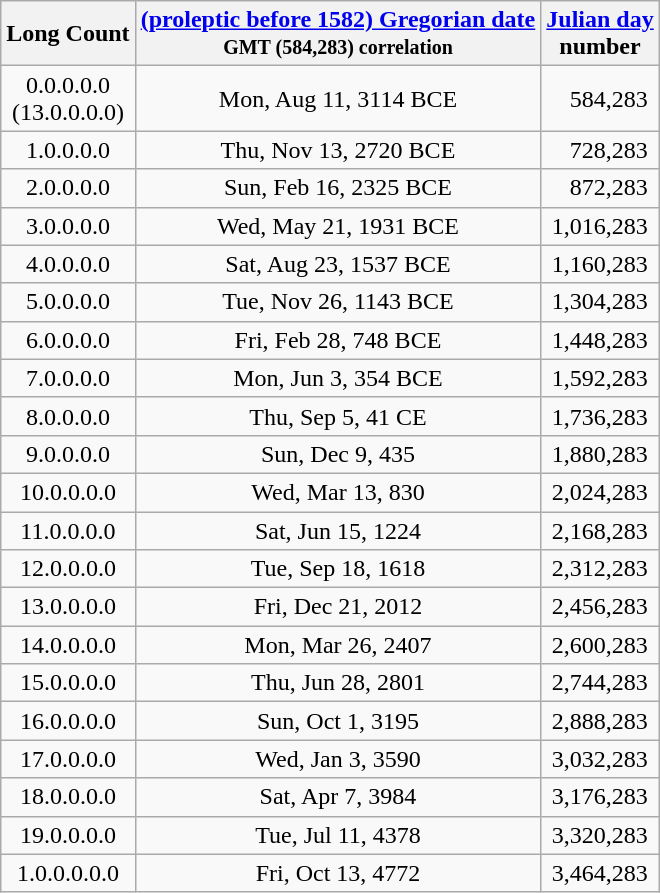<table class="wikitable" align=right style="margin-right: 1.5em">
<tr>
<th>Long Count</th>
<th><a href='#'>(proleptic before 1582) Gregorian date</a><br> <small>GMT (584,283) correlation</small></th>
<th><a href='#'>Julian day</a> <br> number</th>
</tr>
<tr>
<td align="center">0.0.0.0.0<br>(13.0.0.0.0)</td>
<td align="center">Mon, Aug 11, 3114 BCE</td>
<td align="right">584,283 </td>
</tr>
<tr>
<td align="center">1.0.0.0.0</td>
<td align="center">Thu, Nov 13, 2720 BCE</td>
<td align="right">728,283 </td>
</tr>
<tr>
<td align="center">2.0.0.0.0</td>
<td align="center">Sun, Feb 16, 2325 BCE</td>
<td align="right">872,283 </td>
</tr>
<tr>
<td align="center">3.0.0.0.0</td>
<td align="center">Wed, May 21, 1931 BCE</td>
<td align="right">1,016,283 </td>
</tr>
<tr>
<td align="center">4.0.0.0.0</td>
<td align="center">Sat, Aug 23, 1537 BCE</td>
<td align="right">1,160,283 </td>
</tr>
<tr>
<td align="center">5.0.0.0.0</td>
<td align="center">Tue, Nov 26, 1143 BCE</td>
<td align="right">1,304,283 </td>
</tr>
<tr>
<td align="center">6.0.0.0.0</td>
<td align="center">Fri, Feb 28,  748 BCE</td>
<td align="right">1,448,283 </td>
</tr>
<tr>
<td align="center">7.0.0.0.0</td>
<td align="center">Mon, Jun 3,   354 BCE</td>
<td align="right">1,592,283 </td>
</tr>
<tr>
<td align="center">8.0.0.0.0</td>
<td align="center">Thu, Sep 5,    41 CE</td>
<td align="right">1,736,283 </td>
</tr>
<tr>
<td align="center">9.0.0.0.0</td>
<td align="center">Sun, Dec 9,   435</td>
<td align="right">1,880,283 </td>
</tr>
<tr>
<td align="center">10.0.0.0.0</td>
<td align="center">Wed, Mar 13,  830</td>
<td align="right">2,024,283 </td>
</tr>
<tr>
<td align="center">11.0.0.0.0</td>
<td align="center">Sat, Jun 15, 1224</td>
<td align="right">2,168,283 </td>
</tr>
<tr>
<td align="center">12.0.0.0.0</td>
<td align="center">Tue, Sep 18, 1618</td>
<td align="right">2,312,283 </td>
</tr>
<tr>
<td align="center">13.0.0.0.0</td>
<td align="center">Fri, Dec 21, 2012</td>
<td align="right">2,456,283 </td>
</tr>
<tr>
<td align="center">14.0.0.0.0</td>
<td align="center">Mon, Mar 26, 2407</td>
<td align="right">2,600,283 </td>
</tr>
<tr>
<td align="center">15.0.0.0.0</td>
<td align="center">Thu, Jun 28, 2801</td>
<td align="right">2,744,283 </td>
</tr>
<tr>
<td align="center">16.0.0.0.0</td>
<td align="center">Sun, Oct 1,  3195</td>
<td align="right">2,888,283 </td>
</tr>
<tr>
<td align="center">17.0.0.0.0</td>
<td align="center">Wed, Jan 3,  3590</td>
<td align="right">3,032,283 </td>
</tr>
<tr>
<td align="center">18.0.0.0.0</td>
<td align="center">Sat, Apr 7,  3984</td>
<td align="right">3,176,283 </td>
</tr>
<tr>
<td align="center">19.0.0.0.0</td>
<td align="center">Tue, Jul 11, 4378</td>
<td align="right">3,320,283 </td>
</tr>
<tr>
<td align="center">1.0.0.0.0.0</td>
<td align="center">Fri, Oct 13, 4772</td>
<td align="right">3,464,283 </td>
</tr>
</table>
